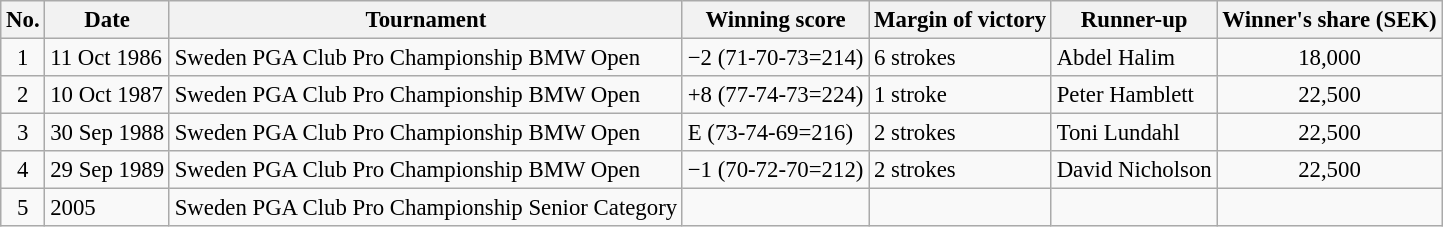<table class="wikitable" style="font-size:95%;">
<tr>
<th>No.</th>
<th>Date</th>
<th>Tournament</th>
<th>Winning score</th>
<th>Margin of victory</th>
<th>Runner-up</th>
<th>Winner's share (SEK)</th>
</tr>
<tr>
<td align=center>1</td>
<td>11 Oct 1986</td>
<td>Sweden PGA Club Pro Championship BMW Open</td>
<td>−2 (71-70-73=214)</td>
<td>6 strokes</td>
<td> Abdel Halim</td>
<td align=center>18,000</td>
</tr>
<tr>
<td align=center>2</td>
<td>10 Oct 1987</td>
<td>Sweden PGA Club Pro Championship BMW Open</td>
<td>+8 (77-74-73=224)</td>
<td>1 stroke</td>
<td> Peter Hamblett</td>
<td align=center>22,500</td>
</tr>
<tr>
<td align=center>3</td>
<td>30 Sep 1988</td>
<td>Sweden PGA Club Pro Championship BMW Open</td>
<td>E (73-74-69=216)</td>
<td>2 strokes</td>
<td> Toni Lundahl</td>
<td align=center>22,500</td>
</tr>
<tr>
<td align=center>4</td>
<td>29 Sep 1989</td>
<td>Sweden PGA Club Pro Championship BMW Open</td>
<td>−1 (70-72-70=212)</td>
<td>2 strokes</td>
<td> David Nicholson</td>
<td align=center>22,500</td>
</tr>
<tr>
<td align=center>5</td>
<td>2005</td>
<td>Sweden PGA Club Pro Championship Senior Category</td>
<td></td>
<td></td>
<td></td>
<td></td>
</tr>
</table>
